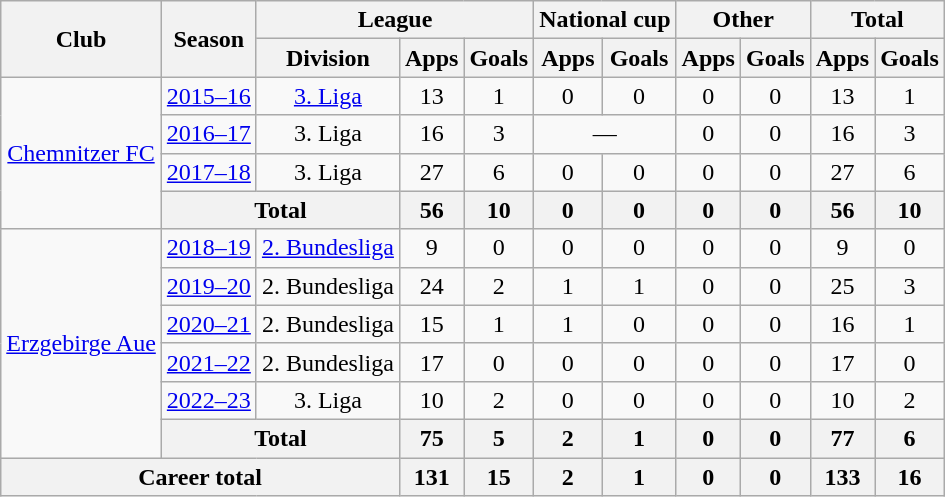<table class="wikitable" style="text-align:center">
<tr>
<th rowspan="2">Club</th>
<th rowspan="2">Season</th>
<th colspan="3">League</th>
<th colspan="2">National cup</th>
<th colspan="2">Other</th>
<th colspan="2">Total</th>
</tr>
<tr>
<th>Division</th>
<th>Apps</th>
<th>Goals</th>
<th>Apps</th>
<th>Goals</th>
<th>Apps</th>
<th>Goals</th>
<th>Apps</th>
<th>Goals</th>
</tr>
<tr>
<td rowspan="4"><a href='#'>Chemnitzer FC</a></td>
<td><a href='#'>2015–16</a></td>
<td><a href='#'>3. Liga</a></td>
<td>13</td>
<td>1</td>
<td>0</td>
<td>0</td>
<td>0</td>
<td>0</td>
<td>13</td>
<td>1</td>
</tr>
<tr>
<td><a href='#'>2016–17</a></td>
<td>3. Liga</td>
<td>16</td>
<td>3</td>
<td colspan="2">—</td>
<td>0</td>
<td>0</td>
<td>16</td>
<td>3</td>
</tr>
<tr>
<td><a href='#'>2017–18</a></td>
<td>3. Liga</td>
<td>27</td>
<td>6</td>
<td>0</td>
<td>0</td>
<td>0</td>
<td>0</td>
<td>27</td>
<td>6</td>
</tr>
<tr>
<th colspan="2">Total</th>
<th>56</th>
<th>10</th>
<th>0</th>
<th>0</th>
<th>0</th>
<th>0</th>
<th>56</th>
<th>10</th>
</tr>
<tr>
<td rowspan="6"><a href='#'>Erzgebirge Aue</a></td>
<td><a href='#'>2018–19</a></td>
<td><a href='#'>2. Bundesliga</a></td>
<td>9</td>
<td>0</td>
<td>0</td>
<td>0</td>
<td>0</td>
<td>0</td>
<td>9</td>
<td>0</td>
</tr>
<tr>
<td><a href='#'>2019–20</a></td>
<td>2. Bundesliga</td>
<td>24</td>
<td>2</td>
<td>1</td>
<td>1</td>
<td>0</td>
<td>0</td>
<td>25</td>
<td>3</td>
</tr>
<tr>
<td><a href='#'>2020–21</a></td>
<td>2. Bundesliga</td>
<td>15</td>
<td>1</td>
<td>1</td>
<td>0</td>
<td>0</td>
<td>0</td>
<td>16</td>
<td>1</td>
</tr>
<tr>
<td><a href='#'>2021–22</a></td>
<td>2. Bundesliga</td>
<td>17</td>
<td>0</td>
<td>0</td>
<td>0</td>
<td>0</td>
<td>0</td>
<td>17</td>
<td>0</td>
</tr>
<tr>
<td><a href='#'>2022–23</a></td>
<td>3. Liga</td>
<td>10</td>
<td>2</td>
<td>0</td>
<td>0</td>
<td>0</td>
<td>0</td>
<td>10</td>
<td>2</td>
</tr>
<tr>
<th colspan="2">Total</th>
<th>75</th>
<th>5</th>
<th>2</th>
<th>1</th>
<th>0</th>
<th>0</th>
<th>77</th>
<th>6</th>
</tr>
<tr>
<th colspan="3">Career total</th>
<th>131</th>
<th>15</th>
<th>2</th>
<th>1</th>
<th>0</th>
<th>0</th>
<th>133</th>
<th>16</th>
</tr>
</table>
